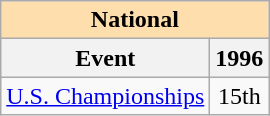<table class="wikitable" style="text-align:center">
<tr>
<th style="background-color: #ffdead; " colspan=2 align=center>National</th>
</tr>
<tr>
<th>Event</th>
<th>1996</th>
</tr>
<tr>
<td align=left><a href='#'>U.S. Championships</a></td>
<td>15th</td>
</tr>
</table>
